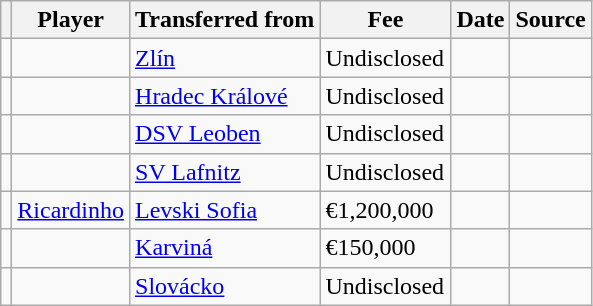<table class="wikitable plainrowheaders sortable">
<tr>
<th></th>
<th scope="col">Player</th>
<th>Transferred from</th>
<th style="width: 80px;">Fee</th>
<th scope="col">Date</th>
<th scope="col">Source</th>
</tr>
<tr>
<td align="center"></td>
<td> </td>
<td> <a href='#'>Zlín</a></td>
<td>Undisclosed</td>
<td></td>
<td></td>
</tr>
<tr>
<td align="center"></td>
<td></td>
<td> <a href='#'>Hradec Králové</a></td>
<td>Undisclosed</td>
<td></td>
<td></td>
</tr>
<tr>
<td align="center"></td>
<td> </td>
<td> <a href='#'>DSV Leoben</a></td>
<td>Undisclosed</td>
<td></td>
<td></td>
</tr>
<tr>
<td align="center"></td>
<td> </td>
<td> <a href='#'>SV Lafnitz</a></td>
<td>Undisclosed</td>
<td></td>
<td></td>
</tr>
<tr>
<td align="center"></td>
<td> <a href='#'>Ricardinho</a></td>
<td> <a href='#'>Levski Sofia</a></td>
<td>€1,200,000</td>
<td></td>
<td></td>
</tr>
<tr>
<td align="center"></td>
<td> </td>
<td> <a href='#'>Karviná</a></td>
<td>€150,000</td>
<td></td>
<td></td>
</tr>
<tr>
<td align="center"></td>
<td> </td>
<td> <a href='#'>Slovácko</a></td>
<td>Undisclosed</td>
<td></td>
<td></td>
</tr>
</table>
